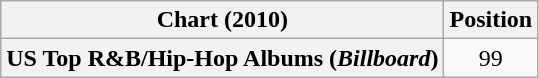<table class="wikitable plainrowheaders">
<tr>
<th scope="col">Chart (2010)</th>
<th scope="col">Position</th>
</tr>
<tr>
<th scope="row">US Top R&B/Hip-Hop Albums (<em>Billboard</em>)</th>
<td style="text-align:center">99</td>
</tr>
</table>
